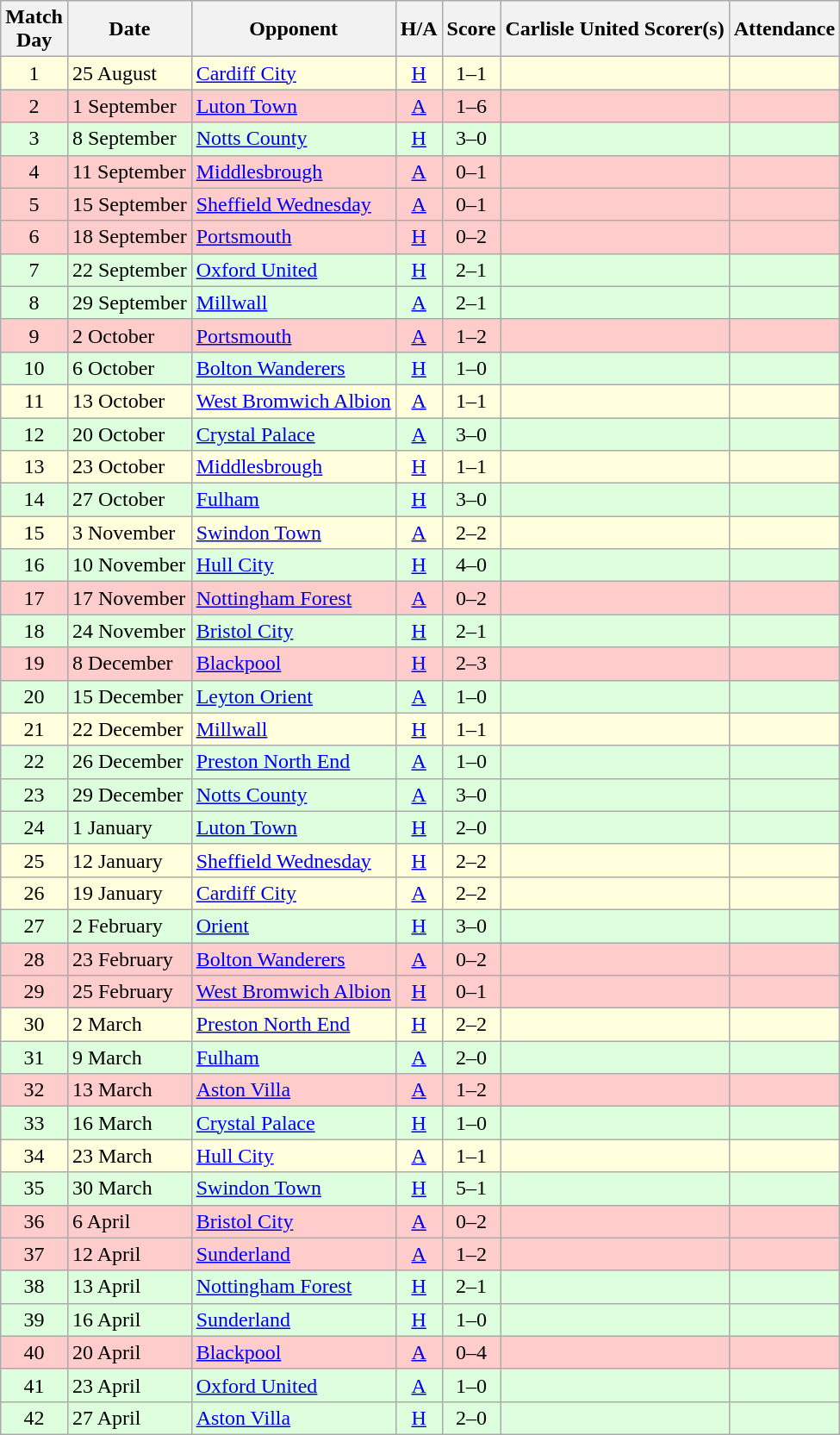<table class="wikitable" style="text-align:center">
<tr>
<th>Match<br> Day</th>
<th>Date</th>
<th>Opponent</th>
<th>H/A</th>
<th>Score</th>
<th>Carlisle United Scorer(s)</th>
<th>Attendance</th>
</tr>
<tr bgcolor=#ffffdd>
<td>1</td>
<td align=left>25 August</td>
<td align=left><a href='#'>Cardiff City</a></td>
<td><a href='#'>H</a></td>
<td>1–1</td>
<td align=left></td>
<td></td>
</tr>
<tr bgcolor=#FFCCCC>
<td>2</td>
<td align=left>1 September</td>
<td align=left><a href='#'>Luton Town</a></td>
<td><a href='#'>A</a></td>
<td>1–6</td>
<td align=left></td>
<td></td>
</tr>
<tr bgcolor=#ddffdd>
<td>3</td>
<td align=left>8 September</td>
<td align=left><a href='#'>Notts County</a></td>
<td><a href='#'>H</a></td>
<td>3–0</td>
<td align=left></td>
<td></td>
</tr>
<tr bgcolor=#FFCCCC>
<td>4</td>
<td align=left>11 September</td>
<td align=left><a href='#'>Middlesbrough</a></td>
<td><a href='#'>A</a></td>
<td>0–1</td>
<td align=left></td>
<td></td>
</tr>
<tr bgcolor=#FFCCCC>
<td>5</td>
<td align=left>15 September</td>
<td align=left><a href='#'>Sheffield Wednesday</a></td>
<td><a href='#'>A</a></td>
<td>0–1</td>
<td align=left></td>
<td></td>
</tr>
<tr bgcolor=#FFCCCC>
<td>6</td>
<td align=left>18 September</td>
<td align=left><a href='#'>Portsmouth</a></td>
<td><a href='#'>H</a></td>
<td>0–2</td>
<td align=left></td>
<td></td>
</tr>
<tr bgcolor=#ddffdd>
<td>7</td>
<td align=left>22 September</td>
<td align=left><a href='#'>Oxford United</a></td>
<td><a href='#'>H</a></td>
<td>2–1</td>
<td align=left></td>
<td></td>
</tr>
<tr bgcolor=#ddffdd>
<td>8</td>
<td align=left>29 September</td>
<td align=left><a href='#'>Millwall</a></td>
<td><a href='#'>A</a></td>
<td>2–1</td>
<td align=left></td>
<td></td>
</tr>
<tr bgcolor=#FFCCCC>
<td>9</td>
<td align=left>2 October</td>
<td align=left><a href='#'>Portsmouth</a></td>
<td><a href='#'>A</a></td>
<td>1–2</td>
<td align=left></td>
<td></td>
</tr>
<tr bgcolor=#ddffdd>
<td>10</td>
<td align=left>6 October</td>
<td align=left><a href='#'>Bolton Wanderers</a></td>
<td><a href='#'>H</a></td>
<td>1–0</td>
<td align=left></td>
<td></td>
</tr>
<tr bgcolor=#ffffdd>
<td>11</td>
<td align=left>13 October</td>
<td align=left><a href='#'>West Bromwich Albion</a></td>
<td><a href='#'>A</a></td>
<td>1–1</td>
<td align=left></td>
<td></td>
</tr>
<tr bgcolor=#ddffdd>
<td>12</td>
<td align=left>20 October</td>
<td align=left><a href='#'>Crystal Palace</a></td>
<td><a href='#'>A</a></td>
<td>3–0</td>
<td align=left></td>
<td></td>
</tr>
<tr bgcolor=#ffffdd>
<td>13</td>
<td align=left>23 October</td>
<td align=left><a href='#'>Middlesbrough</a></td>
<td><a href='#'>H</a></td>
<td>1–1</td>
<td align=left></td>
<td></td>
</tr>
<tr bgcolor=#ddffdd>
<td>14</td>
<td align=left>27 October</td>
<td align=left><a href='#'>Fulham</a></td>
<td><a href='#'>H</a></td>
<td>3–0</td>
<td align=left></td>
<td></td>
</tr>
<tr bgcolor=#ffffdd>
<td>15</td>
<td align=left>3 November</td>
<td align=left><a href='#'>Swindon Town</a></td>
<td><a href='#'>A</a></td>
<td>2–2</td>
<td align=left></td>
<td></td>
</tr>
<tr bgcolor=#ddffdd>
<td>16</td>
<td align=left>10 November</td>
<td align=left><a href='#'>Hull City</a></td>
<td><a href='#'>H</a></td>
<td>4–0</td>
<td align=left></td>
<td></td>
</tr>
<tr bgcolor=#FFCCCC>
<td>17</td>
<td align=left>17 November</td>
<td align=left><a href='#'>Nottingham Forest</a></td>
<td><a href='#'>A</a></td>
<td>0–2</td>
<td align=left></td>
<td></td>
</tr>
<tr bgcolor=#ddffdd>
<td>18</td>
<td align=left>24 November</td>
<td align=left><a href='#'>Bristol City</a></td>
<td><a href='#'>H</a></td>
<td>2–1</td>
<td align=left></td>
<td></td>
</tr>
<tr bgcolor=#FFCCCC>
<td>19</td>
<td align=left>8 December</td>
<td align=left><a href='#'>Blackpool</a></td>
<td><a href='#'>H</a></td>
<td>2–3</td>
<td align=left></td>
<td></td>
</tr>
<tr bgcolor=#ddffdd>
<td>20</td>
<td align=left>15 December</td>
<td align=left><a href='#'>Leyton Orient</a></td>
<td><a href='#'>A</a></td>
<td>1–0</td>
<td align=left></td>
<td></td>
</tr>
<tr bgcolor=#ffffdd>
<td>21</td>
<td align=left>22 December</td>
<td align=left><a href='#'>Millwall</a></td>
<td><a href='#'>H</a></td>
<td>1–1</td>
<td align=left></td>
<td></td>
</tr>
<tr bgcolor=#ddffdd>
<td>22</td>
<td align=left>26 December</td>
<td align=left><a href='#'>Preston North End</a></td>
<td><a href='#'>A</a></td>
<td>1–0</td>
<td align=left></td>
<td></td>
</tr>
<tr bgcolor=#ddffdd>
<td>23</td>
<td align=left>29 December</td>
<td align=left><a href='#'>Notts County</a></td>
<td><a href='#'>A</a></td>
<td>3–0</td>
<td align=left></td>
<td></td>
</tr>
<tr bgcolor=#ddffdd>
<td>24</td>
<td align=left>1 January</td>
<td align=left><a href='#'>Luton Town</a></td>
<td><a href='#'>H</a></td>
<td>2–0</td>
<td align=left></td>
<td></td>
</tr>
<tr bgcolor=#ffffdd>
<td>25</td>
<td align=left>12 January</td>
<td align=left><a href='#'>Sheffield Wednesday</a></td>
<td><a href='#'>H</a></td>
<td>2–2</td>
<td align=left></td>
<td></td>
</tr>
<tr bgcolor=#ffffdd>
<td>26</td>
<td align=left>19 January</td>
<td align=left><a href='#'>Cardiff City</a></td>
<td><a href='#'>A</a></td>
<td>2–2</td>
<td align=left></td>
<td></td>
</tr>
<tr bgcolor=#ddffdd>
<td>27</td>
<td align=left>2 February</td>
<td align=left><a href='#'>Orient</a></td>
<td><a href='#'>H</a></td>
<td>3–0</td>
<td align=left></td>
<td></td>
</tr>
<tr bgcolor=#FFCCCC>
<td>28</td>
<td align=left>23 February</td>
<td align=left><a href='#'>Bolton Wanderers</a></td>
<td><a href='#'>A</a></td>
<td>0–2</td>
<td align=left></td>
<td></td>
</tr>
<tr bgcolor=#FFCCCC>
<td>29</td>
<td align=left>25 February</td>
<td align=left><a href='#'>West Bromwich Albion</a></td>
<td><a href='#'>H</a></td>
<td>0–1</td>
<td align=left></td>
<td></td>
</tr>
<tr bgcolor=#ffffdd>
<td>30</td>
<td align=left>2 March</td>
<td align=left><a href='#'>Preston North End</a></td>
<td><a href='#'>H</a></td>
<td>2–2</td>
<td align=left></td>
<td></td>
</tr>
<tr bgcolor=#ddffdd>
<td>31</td>
<td align=left>9 March</td>
<td align=left><a href='#'>Fulham</a></td>
<td><a href='#'>A</a></td>
<td>2–0</td>
<td align=left></td>
<td></td>
</tr>
<tr bgcolor=#FFCCCC>
<td>32</td>
<td align=left>13 March</td>
<td align=left><a href='#'>Aston Villa</a></td>
<td><a href='#'>A</a></td>
<td>1–2</td>
<td align=left></td>
<td></td>
</tr>
<tr bgcolor=#ddffdd>
<td>33</td>
<td align=left>16 March</td>
<td align=left><a href='#'>Crystal Palace</a></td>
<td><a href='#'>H</a></td>
<td>1–0</td>
<td align=left></td>
<td></td>
</tr>
<tr bgcolor=#ffffdd>
<td>34</td>
<td align=left>23 March</td>
<td align=left><a href='#'>Hull City</a></td>
<td><a href='#'>A</a></td>
<td>1–1</td>
<td align=left></td>
<td></td>
</tr>
<tr bgcolor=#ddffdd>
<td>35</td>
<td align=left>30 March</td>
<td align=left><a href='#'>Swindon Town</a></td>
<td><a href='#'>H</a></td>
<td>5–1</td>
<td align=left></td>
<td></td>
</tr>
<tr bgcolor=#FFCCCC>
<td>36</td>
<td align=left>6 April</td>
<td align=left><a href='#'>Bristol City</a></td>
<td><a href='#'>A</a></td>
<td>0–2</td>
<td align=left></td>
<td></td>
</tr>
<tr bgcolor=#FFCCCC>
<td>37</td>
<td align=left>12 April</td>
<td align=left><a href='#'>Sunderland</a></td>
<td><a href='#'>A</a></td>
<td>1–2</td>
<td align=left></td>
<td></td>
</tr>
<tr bgcolor=#ddffdd>
<td>38</td>
<td align=left>13 April</td>
<td align=left><a href='#'>Nottingham Forest</a></td>
<td><a href='#'>H</a></td>
<td>2–1</td>
<td align=left></td>
<td></td>
</tr>
<tr bgcolor=#ddffdd>
<td>39</td>
<td align=left>16 April</td>
<td align=left><a href='#'>Sunderland</a></td>
<td><a href='#'>H</a></td>
<td>1–0</td>
<td align=left></td>
<td></td>
</tr>
<tr bgcolor=#FFCCCC>
<td>40</td>
<td align=left>20 April</td>
<td align=left><a href='#'>Blackpool</a></td>
<td><a href='#'>A</a></td>
<td>0–4</td>
<td align=left></td>
<td></td>
</tr>
<tr bgcolor=#ddffdd>
<td>41</td>
<td align=left>23 April</td>
<td align=left><a href='#'>Oxford United</a></td>
<td><a href='#'>A</a></td>
<td>1–0</td>
<td align=left></td>
<td></td>
</tr>
<tr bgcolor=#ddffdd>
<td>42</td>
<td align=left>27 April</td>
<td align=left><a href='#'>Aston Villa</a></td>
<td><a href='#'>H</a></td>
<td>2–0</td>
<td align=left></td>
<td></td>
</tr>
</table>
